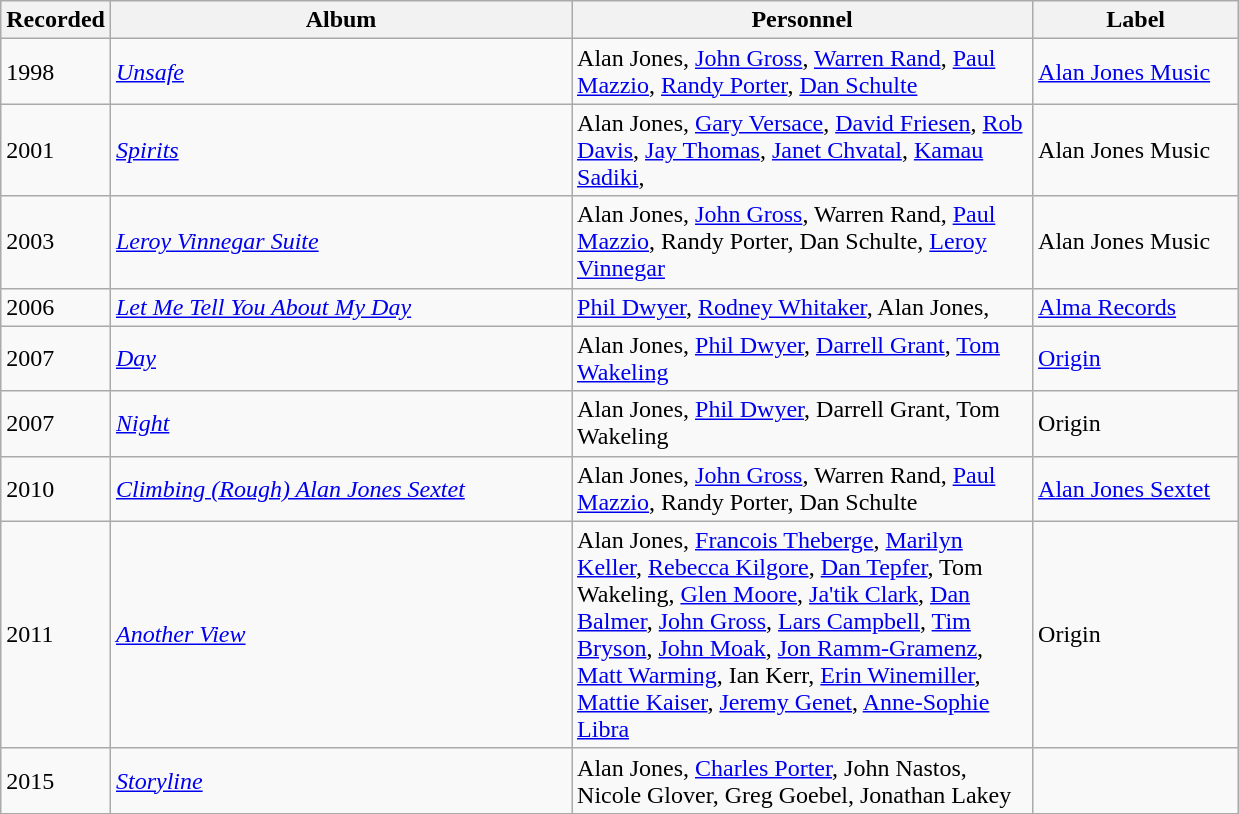<table class="wikitable sortable">
<tr>
<th style="vertical-align:bottom; text-align:center; width:5px;">Recorded</th>
<th valign="bottom" style="text-align:center; width:300px;">Album</th>
<th style="vertical-align:bottom; text-align:center; width:300px;">Personnel</th>
<th style="vertical-align:bottom; text-align:center; width:130px;">Label</th>
</tr>
<tr>
<td>1998</td>
<td><em><a href='#'>Unsafe</a></em></td>
<td>Alan Jones, <a href='#'>John Gross</a>, <a href='#'>Warren Rand</a>, <a href='#'>Paul Mazzio</a>, <a href='#'>Randy Porter</a>, <a href='#'>Dan Schulte</a></td>
<td><a href='#'>Alan Jones Music</a></td>
</tr>
<tr>
<td>2001</td>
<td><em><a href='#'>Spirits</a></em></td>
<td>Alan Jones, <a href='#'>Gary Versace</a>, <a href='#'>David Friesen</a>, <a href='#'>Rob Davis</a>, <a href='#'>Jay Thomas</a>, <a href='#'>Janet Chvatal</a>, <a href='#'>Kamau Sadiki</a>,</td>
<td>Alan Jones Music</td>
</tr>
<tr>
<td>2003</td>
<td><em><a href='#'>Leroy Vinnegar Suite</a></em></td>
<td>Alan Jones, <a href='#'>John Gross</a>, Warren Rand, <a href='#'>Paul Mazzio</a>, Randy Porter, Dan Schulte, <a href='#'>Leroy Vinnegar</a></td>
<td>Alan Jones Music</td>
</tr>
<tr>
<td>2006</td>
<td><em><a href='#'>Let Me Tell You About My Day</a></em></td>
<td><a href='#'>Phil Dwyer</a>, <a href='#'>Rodney Whitaker</a>, Alan Jones,</td>
<td><a href='#'>Alma Records</a></td>
</tr>
<tr>
<td>2007</td>
<td><em><a href='#'>Day</a></em></td>
<td>Alan Jones, <a href='#'>Phil Dwyer</a>, <a href='#'>Darrell Grant</a>, <a href='#'>Tom Wakeling</a></td>
<td><a href='#'>Origin</a></td>
</tr>
<tr>
<td>2007</td>
<td><em><a href='#'>Night</a></em></td>
<td>Alan Jones, <a href='#'>Phil Dwyer</a>, Darrell Grant, Tom Wakeling</td>
<td>Origin</td>
</tr>
<tr>
<td>2010</td>
<td><em><a href='#'>Climbing (Rough) Alan Jones Sextet </a></em></td>
<td>Alan Jones, <a href='#'>John Gross</a>, Warren Rand, <a href='#'>Paul Mazzio</a>, Randy Porter, Dan Schulte</td>
<td><a href='#'>Alan Jones Sextet</a></td>
</tr>
<tr>
<td>2011</td>
<td><em><a href='#'>Another View</a></em></td>
<td>Alan Jones, <a href='#'>Francois Theberge</a>, <a href='#'>Marilyn Keller</a>, <a href='#'>Rebecca Kilgore</a>, <a href='#'>Dan Tepfer</a>, Tom Wakeling, <a href='#'>Glen Moore</a>, <a href='#'>Ja'tik Clark</a>, <a href='#'>Dan Balmer</a>, <a href='#'>John Gross</a>, <a href='#'>Lars Campbell</a>, <a href='#'>Tim Bryson</a>, <a href='#'>John Moak</a>, <a href='#'>Jon Ramm-Gramenz</a>, <a href='#'>Matt Warming</a>, Ian Kerr, <a href='#'>Erin Winemiller</a>, <a href='#'>Mattie Kaiser</a>, <a href='#'>Jeremy Genet</a>, <a href='#'>Anne-Sophie Libra</a></td>
<td>Origin</td>
</tr>
<tr>
<td>2015</td>
<td><em><a href='#'>Storyline</a></em></td>
<td>Alan Jones, <a href='#'>Charles Porter</a>, John Nastos, Nicole Glover, Greg Goebel, Jonathan Lakey</td>
</tr>
<tr>
</tr>
</table>
